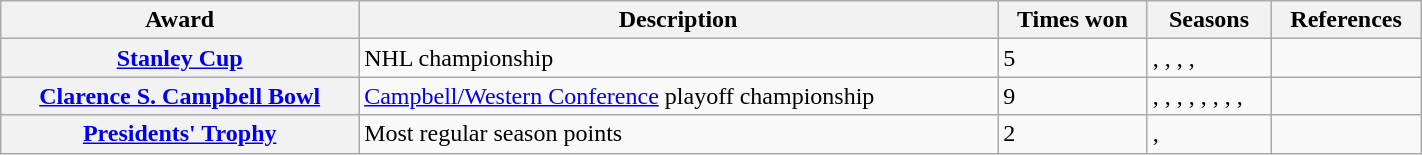<table class="wikitable" width="75%">
<tr>
<th scope="col">Award</th>
<th scope="col">Description</th>
<th scope="col">Times won</th>
<th scope="col">Seasons</th>
<th scope="col">References</th>
</tr>
<tr>
<th scope="row"><a href='#'>Stanley Cup</a></th>
<td>NHL championship</td>
<td>5</td>
<td>, , , , </td>
<td></td>
</tr>
<tr>
<th scope="row"><a href='#'>Clarence S. Campbell Bowl</a></th>
<td><a href='#'>Campbell/Western Conference</a> playoff championship</td>
<td>9</td>
<td>, , , , , , , , </td>
<td></td>
</tr>
<tr>
<th scope="row"><a href='#'>Presidents' Trophy</a></th>
<td>Most regular season points</td>
<td>2</td>
<td>, </td>
<td></td>
</tr>
</table>
